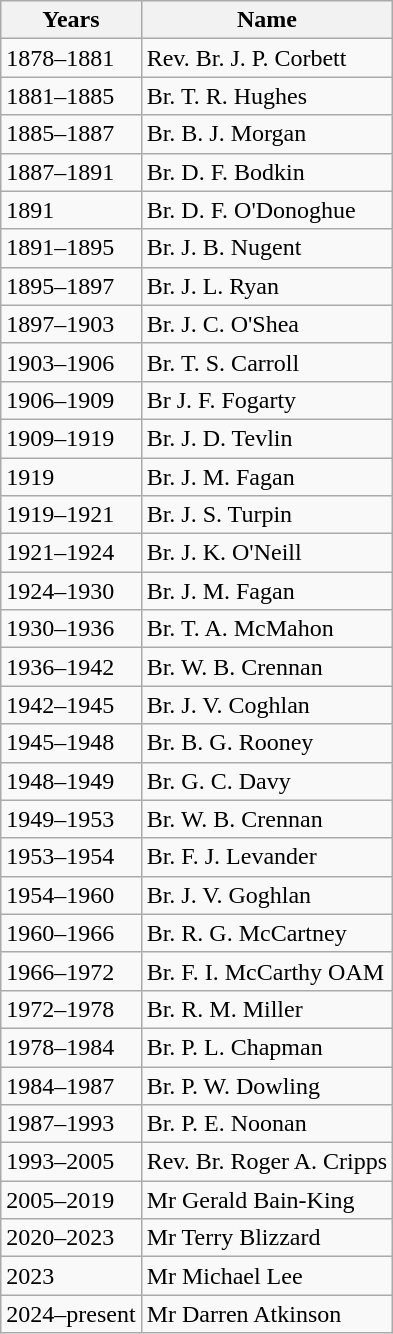<table class="wikitable">
<tr>
<th>Years</th>
<th>Name</th>
</tr>
<tr>
<td>1878–1881</td>
<td>Rev. Br. J. P. Corbett</td>
</tr>
<tr>
<td>1881–1885</td>
<td>Br. T. R. Hughes</td>
</tr>
<tr>
<td>1885–1887</td>
<td>Br. B. J. Morgan</td>
</tr>
<tr>
<td>1887–1891</td>
<td>Br. D. F. Bodkin</td>
</tr>
<tr>
<td>1891</td>
<td>Br. D. F. O'Donoghue</td>
</tr>
<tr>
<td>1891–1895</td>
<td>Br. J. B. Nugent</td>
</tr>
<tr>
<td>1895–1897</td>
<td>Br. J. L. Ryan</td>
</tr>
<tr>
<td>1897–1903</td>
<td>Br. J. C. O'Shea</td>
</tr>
<tr>
<td>1903–1906</td>
<td>Br. T. S. Carroll</td>
</tr>
<tr>
<td>1906–1909</td>
<td>Br J. F. Fogarty</td>
</tr>
<tr>
<td>1909–1919</td>
<td>Br. J. D. Tevlin</td>
</tr>
<tr>
<td>1919</td>
<td>Br. J. M. Fagan</td>
</tr>
<tr>
<td>1919–1921</td>
<td>Br. J. S. Turpin</td>
</tr>
<tr>
<td>1921–1924</td>
<td>Br. J. K. O'Neill</td>
</tr>
<tr>
<td>1924–1930</td>
<td>Br. J. M. Fagan</td>
</tr>
<tr>
<td>1930–1936</td>
<td>Br. T. A. McMahon</td>
</tr>
<tr>
<td>1936–1942</td>
<td>Br. W. B. Crennan</td>
</tr>
<tr>
<td>1942–1945</td>
<td>Br. J. V. Coghlan</td>
</tr>
<tr>
<td>1945–1948</td>
<td>Br. B. G. Rooney</td>
</tr>
<tr>
<td>1948–1949</td>
<td>Br. G. C. Davy</td>
</tr>
<tr>
<td>1949–1953</td>
<td>Br. W. B. Crennan</td>
</tr>
<tr>
<td>1953–1954</td>
<td>Br. F. J. Levander</td>
</tr>
<tr>
<td>1954–1960</td>
<td>Br. J. V. Goghlan</td>
</tr>
<tr>
<td>1960–1966</td>
<td>Br. R. G. McCartney</td>
</tr>
<tr>
<td>1966–1972</td>
<td>Br. F. I. McCarthy OAM</td>
</tr>
<tr>
<td>1972–1978</td>
<td>Br. R. M. Miller</td>
</tr>
<tr>
<td>1978–1984</td>
<td>Br. P. L. Chapman</td>
</tr>
<tr>
<td>1984–1987</td>
<td>Br. P. W. Dowling</td>
</tr>
<tr>
<td>1987–1993</td>
<td>Br. P. E. Noonan</td>
</tr>
<tr>
<td>1993–2005</td>
<td>Rev. Br. Roger A. Cripps</td>
</tr>
<tr>
<td>2005–2019</td>
<td>Mr Gerald Bain-King</td>
</tr>
<tr>
<td>2020–2023</td>
<td>Mr Terry Blizzard</td>
</tr>
<tr>
<td>2023</td>
<td>Mr Michael Lee </td>
</tr>
<tr>
<td>2024–present</td>
<td>Mr Darren Atkinson</td>
</tr>
</table>
